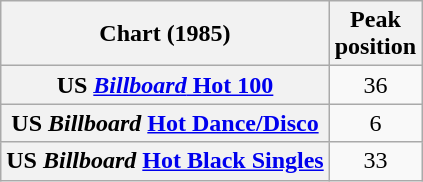<table class="wikitable sortable plainrowheaders">
<tr>
<th scope="col">Chart (1985)</th>
<th scope="col">Peak<br>position</th>
</tr>
<tr>
<th scope="row">US <a href='#'><em>Billboard</em> Hot 100</a></th>
<td align="center">36</td>
</tr>
<tr>
<th scope="row">US <em>Billboard</em> <a href='#'>Hot Dance/Disco</a></th>
<td align="center">6</td>
</tr>
<tr>
<th scope="row">US <em>Billboard</em> <a href='#'>Hot Black Singles</a></th>
<td align="center">33</td>
</tr>
</table>
